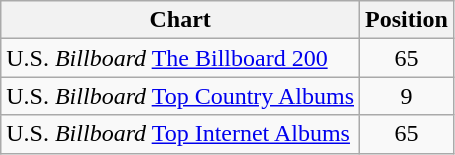<table class="wikitable">
<tr>
<th align="left">Chart</th>
<th align="left">Position</th>
</tr>
<tr>
<td align="left">U.S. <em>Billboard</em> <a href='#'>The Billboard 200</a></td>
<td style="text-align:center;">65</td>
</tr>
<tr>
<td align="left">U.S. <em>Billboard</em> <a href='#'>Top Country Albums</a></td>
<td style="text-align:center;">9</td>
</tr>
<tr>
<td align="left">U.S. <em>Billboard</em> <a href='#'>Top Internet Albums</a></td>
<td style="text-align:center;">65</td>
</tr>
</table>
